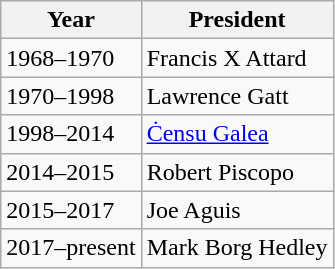<table class="wikitable sortable">
<tr>
<th>Year</th>
<th>President</th>
</tr>
<tr>
<td>1968–1970</td>
<td>Francis X Attard</td>
</tr>
<tr>
<td>1970–1998</td>
<td>Lawrence Gatt</td>
</tr>
<tr>
<td>1998–2014</td>
<td><a href='#'>Ċensu Galea</a></td>
</tr>
<tr>
<td>2014–2015</td>
<td>Robert Piscopo</td>
</tr>
<tr>
<td>2015–2017</td>
<td>Joe Aguis</td>
</tr>
<tr>
<td>2017–present</td>
<td>Mark Borg Hedley</td>
</tr>
</table>
